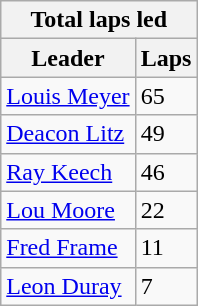<table class="wikitable">
<tr>
<th colspan=2>Total laps led</th>
</tr>
<tr>
<th>Leader</th>
<th>Laps</th>
</tr>
<tr>
<td><a href='#'>Louis Meyer</a></td>
<td>65</td>
</tr>
<tr>
<td><a href='#'>Deacon Litz</a></td>
<td>49</td>
</tr>
<tr>
<td><a href='#'>Ray Keech</a></td>
<td>46</td>
</tr>
<tr>
<td><a href='#'>Lou Moore</a></td>
<td>22</td>
</tr>
<tr>
<td><a href='#'>Fred Frame</a></td>
<td>11</td>
</tr>
<tr>
<td><a href='#'>Leon Duray</a></td>
<td>7</td>
</tr>
</table>
